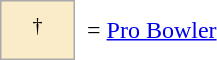<table border=0 cellspacing="0" cellpadding="8">
<tr>
<td style="background:#faecc8; border:1px solid #aaa; width:2em; text-align:center;"><sup>†</sup></td>
<td>= <a href='#'>Pro Bowler</a></td>
</tr>
</table>
